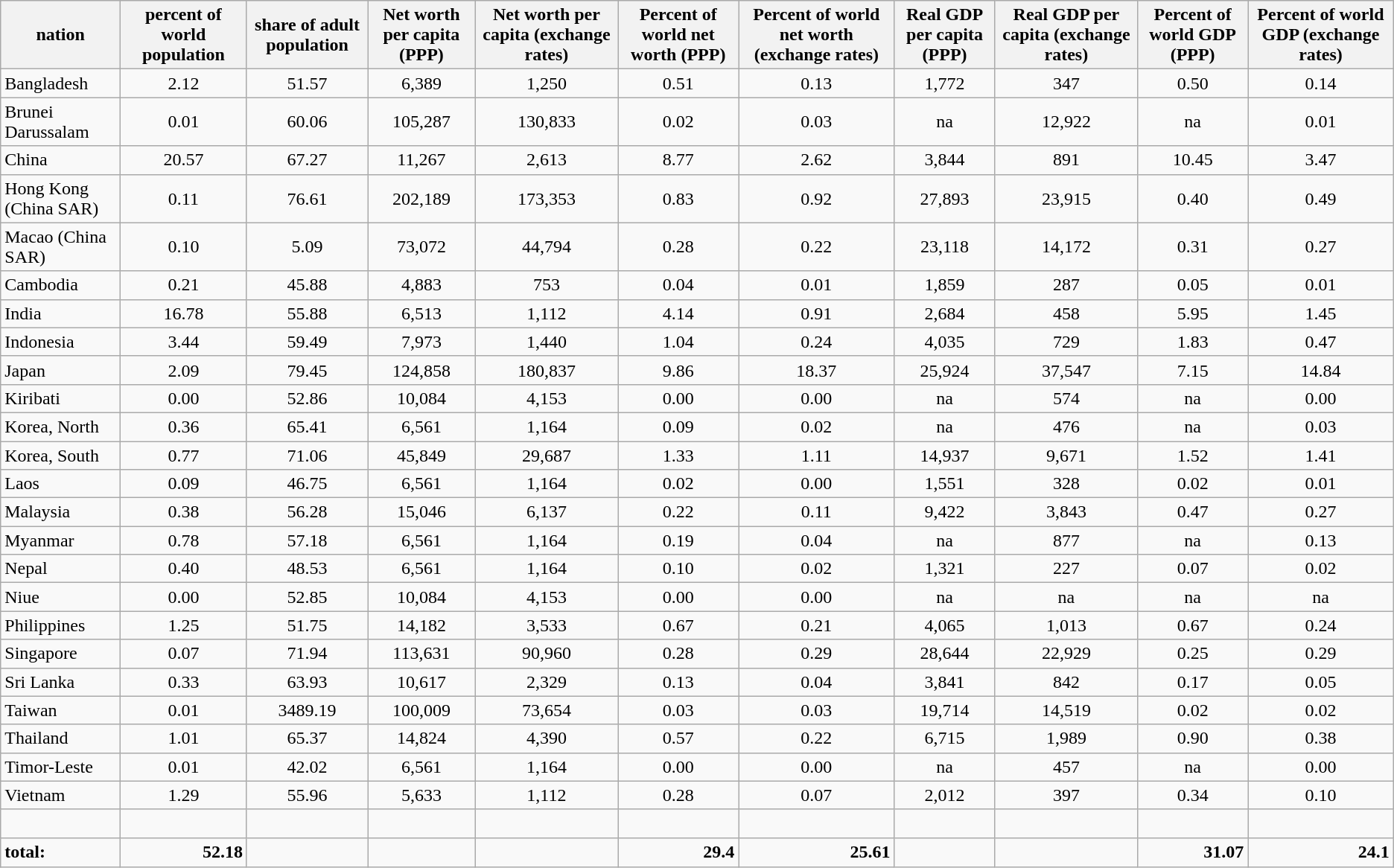<table class="wikitable sortable" frame="VOID" rules="NONE" frame="VOID" rules="NONE">
<tr>
<th>nation</th>
<th>percent of world population</th>
<th>share of adult population</th>
<th>Net worth per capita (PPP)</th>
<th>Net worth per capita (exchange rates)</th>
<th>Percent of world net worth (PPP)</th>
<th>Percent of world net worth (exchange rates)</th>
<th>Real GDP per capita (PPP)</th>
<th>Real GDP per capita (exchange rates)</th>
<th>Percent of world GDP (PPP)</th>
<th>Percent of world GDP (exchange rates)</th>
</tr>
<tr>
<td height="16" align="LEFT">Bangladesh</td>
<td align="CENTER">2.12</td>
<td align="CENTER">51.57</td>
<td align="CENTER">6,389</td>
<td align="CENTER">1,250</td>
<td align="CENTER">0.51</td>
<td align="CENTER">0.13</td>
<td align="CENTER">1,772</td>
<td align="CENTER">347</td>
<td align="CENTER">0.50</td>
<td align="CENTER">0.14</td>
</tr>
<tr>
<td height="17" align="LEFT">Brunei Darussalam</td>
<td align="CENTER">0.01</td>
<td align="CENTER">60.06</td>
<td align="CENTER">105,287</td>
<td align="CENTER">130,833</td>
<td align="CENTER">0.02</td>
<td align="CENTER">0.03</td>
<td align="CENTER">na</td>
<td align="CENTER">12,922</td>
<td align="CENTER">na</td>
<td align="CENTER">0.01</td>
</tr>
<tr>
<td height="16" align="LEFT">China</td>
<td align="CENTER">20.57</td>
<td align="CENTER">67.27</td>
<td align="CENTER">11,267</td>
<td align="CENTER">2,613</td>
<td align="CENTER">8.77</td>
<td align="CENTER">2.62</td>
<td align="CENTER">3,844</td>
<td align="CENTER">891</td>
<td align="CENTER">10.45</td>
<td align="CENTER">3.47</td>
</tr>
<tr>
<td height="16" align="LEFT">Hong Kong (China SAR)</td>
<td align="CENTER">0.11</td>
<td align="CENTER">76.61</td>
<td align="CENTER">202,189</td>
<td align="CENTER">173,353</td>
<td align="CENTER">0.83</td>
<td align="CENTER">0.92</td>
<td align="CENTER">27,893</td>
<td align="CENTER">23,915</td>
<td align="CENTER">0.40</td>
<td align="CENTER">0.49</td>
</tr>
<tr>
<td height="16" align="LEFT">Macao (China SAR)</td>
<td align="CENTER">0.10</td>
<td align="CENTER">5.09</td>
<td align="CENTER">73,072</td>
<td align="CENTER">44,794</td>
<td align="CENTER">0.28</td>
<td align="CENTER">0.22</td>
<td align="CENTER">23,118</td>
<td align="CENTER">14,172</td>
<td align="CENTER">0.31</td>
<td align="CENTER">0.27</td>
</tr>
<tr>
<td height="16" align="LEFT">Cambodia</td>
<td align="CENTER">0.21</td>
<td align="CENTER">45.88</td>
<td align="CENTER">4,883</td>
<td align="CENTER">753</td>
<td align="CENTER">0.04</td>
<td align="CENTER">0.01</td>
<td align="CENTER">1,859</td>
<td align="CENTER">287</td>
<td align="CENTER">0.05</td>
<td align="CENTER">0.01</td>
</tr>
<tr>
<td height="16" align="LEFT">India</td>
<td align="CENTER">16.78</td>
<td align="CENTER">55.88</td>
<td align="CENTER">6,513</td>
<td align="CENTER">1,112</td>
<td align="CENTER">4.14</td>
<td align="CENTER">0.91</td>
<td align="CENTER">2,684</td>
<td align="CENTER">458</td>
<td align="CENTER">5.95</td>
<td align="CENTER">1.45</td>
</tr>
<tr>
<td height="16" align="LEFT">Indonesia</td>
<td align="CENTER">3.44</td>
<td align="CENTER">59.49</td>
<td align="CENTER">7,973</td>
<td align="CENTER">1,440</td>
<td align="CENTER">1.04</td>
<td align="CENTER">0.24</td>
<td align="CENTER">4,035</td>
<td align="CENTER">729</td>
<td align="CENTER">1.83</td>
<td align="CENTER">0.47</td>
</tr>
<tr>
<td height="16" align="LEFT">Japan</td>
<td align="CENTER">2.09</td>
<td align="CENTER">79.45</td>
<td align="CENTER">124,858</td>
<td align="CENTER">180,837</td>
<td align="CENTER">9.86</td>
<td align="CENTER">18.37</td>
<td align="CENTER">25,924</td>
<td align="CENTER">37,547</td>
<td align="CENTER">7.15</td>
<td align="CENTER">14.84</td>
</tr>
<tr>
<td height="17" align="LEFT">Kiribati</td>
<td align="CENTER">0.00</td>
<td align="CENTER">52.86</td>
<td align="CENTER">10,084</td>
<td align="CENTER">4,153</td>
<td align="CENTER">0.00</td>
<td align="CENTER">0.00</td>
<td align="CENTER">na</td>
<td align="CENTER">574</td>
<td align="CENTER">na</td>
<td align="CENTER">0.00</td>
</tr>
<tr>
<td height="17" align="LEFT">Korea, North</td>
<td align="CENTER">0.36</td>
<td align="CENTER">65.41</td>
<td align="CENTER">6,561</td>
<td align="CENTER">1,164</td>
<td align="CENTER">0.09</td>
<td align="CENTER">0.02</td>
<td align="CENTER">na</td>
<td align="CENTER">476</td>
<td align="CENTER">na</td>
<td align="CENTER">0.03</td>
</tr>
<tr>
<td height="16" align="LEFT">Korea, South</td>
<td align="CENTER">0.77</td>
<td align="CENTER">71.06</td>
<td align="CENTER">45,849</td>
<td align="CENTER">29,687</td>
<td align="CENTER">1.33</td>
<td align="CENTER">1.11</td>
<td align="CENTER">14,937</td>
<td align="CENTER">9,671</td>
<td align="CENTER">1.52</td>
<td align="CENTER">1.41</td>
</tr>
<tr>
<td height="16" align="LEFT">Laos</td>
<td align="CENTER">0.09</td>
<td align="CENTER">46.75</td>
<td align="CENTER">6,561</td>
<td align="CENTER">1,164</td>
<td align="CENTER">0.02</td>
<td align="CENTER">0.00</td>
<td align="CENTER">1,551</td>
<td align="CENTER">328</td>
<td align="CENTER">0.02</td>
<td align="CENTER">0.01</td>
</tr>
<tr>
<td height="16" align="LEFT">Malaysia</td>
<td align="CENTER">0.38</td>
<td align="CENTER">56.28</td>
<td align="CENTER">15,046</td>
<td align="CENTER">6,137</td>
<td align="CENTER">0.22</td>
<td align="CENTER">0.11</td>
<td align="CENTER">9,422</td>
<td align="CENTER">3,843</td>
<td align="CENTER">0.47</td>
<td align="CENTER">0.27</td>
</tr>
<tr>
<td height="17" align="LEFT">Myanmar</td>
<td align="CENTER">0.78</td>
<td align="CENTER">57.18</td>
<td align="CENTER">6,561</td>
<td align="CENTER">1,164</td>
<td align="CENTER">0.19</td>
<td align="CENTER">0.04</td>
<td align="CENTER">na</td>
<td align="CENTER">877</td>
<td align="CENTER">na</td>
<td align="CENTER">0.13</td>
</tr>
<tr>
<td height="16" align="LEFT">Nepal</td>
<td align="CENTER">0.40</td>
<td align="CENTER">48.53</td>
<td align="CENTER">6,561</td>
<td align="CENTER">1,164</td>
<td align="CENTER">0.10</td>
<td align="CENTER">0.02</td>
<td align="CENTER">1,321</td>
<td align="CENTER">227</td>
<td align="CENTER">0.07</td>
<td align="CENTER">0.02</td>
</tr>
<tr>
<td height="17" align="LEFT">Niue</td>
<td align="CENTER">0.00</td>
<td align="CENTER">52.85</td>
<td align="CENTER">10,084</td>
<td align="CENTER">4,153</td>
<td align="CENTER">0.00</td>
<td align="CENTER">0.00</td>
<td align="CENTER">na</td>
<td align="CENTER">na</td>
<td align="CENTER">na</td>
<td align="CENTER">na</td>
</tr>
<tr>
<td height="16" align="LEFT">Philippines</td>
<td align="CENTER">1.25</td>
<td align="CENTER">51.75</td>
<td align="CENTER">14,182</td>
<td align="CENTER">3,533</td>
<td align="CENTER">0.67</td>
<td align="CENTER">0.21</td>
<td align="CENTER">4,065</td>
<td align="CENTER">1,013</td>
<td align="CENTER">0.67</td>
<td align="CENTER">0.24</td>
</tr>
<tr>
<td height="16" align="LEFT">Singapore</td>
<td align="CENTER">0.07</td>
<td align="CENTER">71.94</td>
<td align="CENTER">113,631</td>
<td align="CENTER">90,960</td>
<td align="CENTER">0.28</td>
<td align="CENTER">0.29</td>
<td align="CENTER">28,644</td>
<td align="CENTER">22,929</td>
<td align="CENTER">0.25</td>
<td align="CENTER">0.29</td>
</tr>
<tr>
<td height="17" align="LEFT">Sri Lanka</td>
<td align="CENTER">0.33</td>
<td align="CENTER">63.93</td>
<td align="CENTER">10,617</td>
<td align="CENTER">2,329</td>
<td align="CENTER">0.13</td>
<td align="CENTER">0.04</td>
<td align="CENTER">3,841</td>
<td align="CENTER">842</td>
<td align="CENTER">0.17</td>
<td align="CENTER">0.05</td>
</tr>
<tr>
<td height="16" align="LEFT">Taiwan</td>
<td align="CENTER">0.01</td>
<td align="CENTER">3489.19</td>
<td align="CENTER">100,009</td>
<td align="CENTER">73,654</td>
<td align="CENTER">0.03</td>
<td align="CENTER">0.03</td>
<td align="CENTER">19,714</td>
<td align="CENTER">14,519</td>
<td align="CENTER">0.02</td>
<td align="CENTER">0.02</td>
</tr>
<tr>
<td height="16" align="LEFT">Thailand</td>
<td align="CENTER">1.01</td>
<td align="CENTER">65.37</td>
<td align="CENTER">14,824</td>
<td align="CENTER">4,390</td>
<td align="CENTER">0.57</td>
<td align="CENTER">0.22</td>
<td align="CENTER">6,715</td>
<td align="CENTER">1,989</td>
<td align="CENTER">0.90</td>
<td align="CENTER">0.38</td>
</tr>
<tr>
<td height="17" align="LEFT">Timor-Leste</td>
<td align="CENTER">0.01</td>
<td align="CENTER">42.02</td>
<td align="CENTER">6,561</td>
<td align="CENTER">1,164</td>
<td align="CENTER">0.00</td>
<td align="CENTER">0.00</td>
<td align="CENTER">na</td>
<td align="CENTER">457</td>
<td align="CENTER">na</td>
<td align="CENTER">0.00</td>
</tr>
<tr>
<td height="16" align="LEFT">Vietnam</td>
<td align="CENTER">1.29</td>
<td align="CENTER">55.96</td>
<td align="CENTER">5,633</td>
<td align="CENTER">1,112</td>
<td align="CENTER">0.28</td>
<td align="CENTER">0.07</td>
<td align="CENTER">2,012</td>
<td align="CENTER">397</td>
<td align="CENTER">0.34</td>
<td align="CENTER">0.10</td>
</tr>
<tr>
<td height="16" align="LEFT"><br></td>
<td align="LEFT"><br></td>
<td align="LEFT"><br></td>
<td align="LEFT"><br></td>
<td align="LEFT"><br></td>
<td align="LEFT"><br></td>
<td align="LEFT"><br></td>
<td align="LEFT"><br></td>
<td align="LEFT"><br></td>
<td align="LEFT"><br></td>
<td align="LEFT"><br></td>
</tr>
<tr class="sortbottom">
<td height="19" align="LEFT"><strong><span>total:</span></strong></td>
<td align="RIGHT"><strong><span>52.18</span></strong></td>
<td align="LEFT"><strong><span><br></span></strong></td>
<td align="LEFT"><strong><span><br></span></strong></td>
<td align="LEFT"><strong><span><br></span></strong></td>
<td align="RIGHT"><strong><span>29.4</span></strong></td>
<td align="RIGHT"><strong><span>25.61</span></strong></td>
<td align="LEFT"><strong><span><br></span></strong></td>
<td align="LEFT"><strong><span><br></span></strong></td>
<td align="RIGHT"><strong><span>31.07</span></strong></td>
<td align="RIGHT"><strong><span>24.1</span></strong></td>
</tr>
</table>
